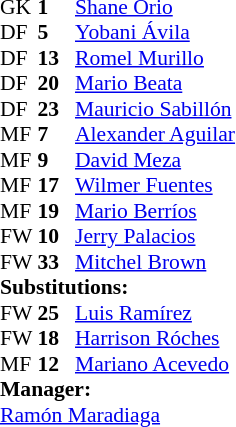<table style = "font-size: 90%" cellspacing = "0" cellpadding = "0">
<tr>
<td colspan = 4></td>
</tr>
<tr>
<th style="width:25px;"></th>
<th style="width:25px;"></th>
</tr>
<tr>
<td>GK</td>
<td><strong>1</strong></td>
<td> <a href='#'>Shane Orio</a></td>
</tr>
<tr>
<td>DF</td>
<td><strong>5</strong></td>
<td> <a href='#'>Yobani Ávila</a></td>
</tr>
<tr>
<td>DF</td>
<td><strong>13</strong></td>
<td> <a href='#'>Romel Murillo</a></td>
<td></td>
<td></td>
</tr>
<tr>
<td>DF</td>
<td><strong>20</strong></td>
<td> <a href='#'>Mario Beata</a></td>
</tr>
<tr>
<td>DF</td>
<td><strong>23</strong></td>
<td> <a href='#'>Mauricio Sabillón</a></td>
</tr>
<tr>
<td>MF</td>
<td><strong>7</strong></td>
<td> <a href='#'>Alexander Aguilar</a></td>
<td></td>
<td></td>
</tr>
<tr>
<td>MF</td>
<td><strong>9</strong></td>
<td> <a href='#'>David Meza</a></td>
<td></td>
<td></td>
</tr>
<tr>
<td>MF</td>
<td><strong>17</strong></td>
<td> <a href='#'>Wilmer Fuentes</a></td>
</tr>
<tr>
<td>MF</td>
<td><strong>19</strong></td>
<td> <a href='#'>Mario Berríos</a></td>
<td></td>
<td></td>
</tr>
<tr>
<td>FW</td>
<td><strong>10</strong></td>
<td> <a href='#'>Jerry Palacios</a></td>
<td></td>
<td></td>
</tr>
<tr>
<td>FW</td>
<td><strong>33</strong></td>
<td> <a href='#'>Mitchel Brown</a></td>
</tr>
<tr>
<td colspan = 3><strong>Substitutions:</strong></td>
</tr>
<tr>
<td>FW</td>
<td><strong>25</strong></td>
<td> <a href='#'>Luis Ramírez</a></td>
<td></td>
<td></td>
</tr>
<tr>
<td>FW</td>
<td><strong>18</strong></td>
<td> <a href='#'>Harrison Róches</a></td>
<td></td>
<td></td>
</tr>
<tr>
<td>MF</td>
<td><strong>12</strong></td>
<td> <a href='#'>Mariano Acevedo</a></td>
<td></td>
<td></td>
</tr>
<tr>
<td colspan = 3><strong>Manager:</strong></td>
</tr>
<tr>
<td colspan = 3> <a href='#'>Ramón Maradiaga</a></td>
</tr>
</table>
